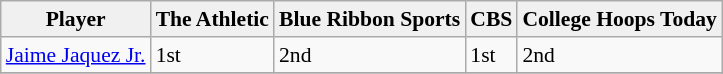<table class="wikitable" style="white-space:nowrap; font-size:90%;">
<tr>
<td align="center" style="background:#f0f0f0;"><strong>Player</strong></td>
<td align="center" style="background:#f0f0f0;"><strong>The Athletic</strong></td>
<td align="center" style="background:#f0f0f0;"><strong>Blue Ribbon Sports</strong></td>
<td align="center" style="background:#f0f0f0;"><strong>CBS</strong></td>
<td align="center" style="background:#f0f0f0;"><strong>College Hoops Today</strong></td>
</tr>
<tr>
<td><a href='#'>Jaime Jaquez Jr.</a></td>
<td>1st</td>
<td>2nd</td>
<td>1st</td>
<td>2nd</td>
</tr>
<tr>
</tr>
</table>
